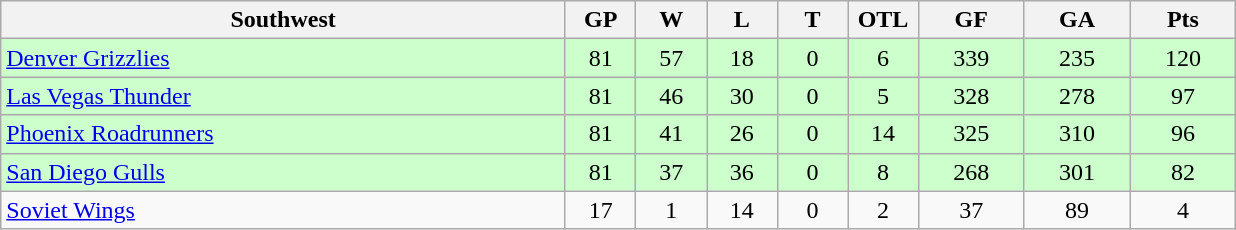<table class="wikitable">
<tr>
<th width="40%">Southwest</th>
<th width="5%">GP</th>
<th width="5%">W</th>
<th width="5%">L</th>
<th width="5%">T</th>
<th width="5%">OTL</th>
<th width="7.5%">GF</th>
<th width="7.5%">GA</th>
<th width="7.5%">Pts</th>
</tr>
<tr align="center" bgcolor="#CCFFCC">
<td align="left"><a href='#'>Denver Grizzlies</a></td>
<td>81</td>
<td>57</td>
<td>18</td>
<td>0</td>
<td>6</td>
<td>339</td>
<td>235</td>
<td>120</td>
</tr>
<tr align="center" bgcolor="#CCFFCC">
<td align="left"><a href='#'>Las Vegas Thunder</a></td>
<td>81</td>
<td>46</td>
<td>30</td>
<td>0</td>
<td>5</td>
<td>328</td>
<td>278</td>
<td>97</td>
</tr>
<tr align="center" bgcolor="#CCFFCC">
<td align="left"><a href='#'>Phoenix Roadrunners</a></td>
<td>81</td>
<td>41</td>
<td>26</td>
<td>0</td>
<td>14</td>
<td>325</td>
<td>310</td>
<td>96</td>
</tr>
<tr align="center" bgcolor="#CCFFCC">
<td align="left"><a href='#'>San Diego Gulls</a></td>
<td>81</td>
<td>37</td>
<td>36</td>
<td>0</td>
<td>8</td>
<td>268</td>
<td>301</td>
<td>82</td>
</tr>
<tr align="center">
<td align="left"><a href='#'>Soviet Wings</a></td>
<td>17</td>
<td>1</td>
<td>14</td>
<td>0</td>
<td>2</td>
<td>37</td>
<td>89</td>
<td>4</td>
</tr>
</table>
